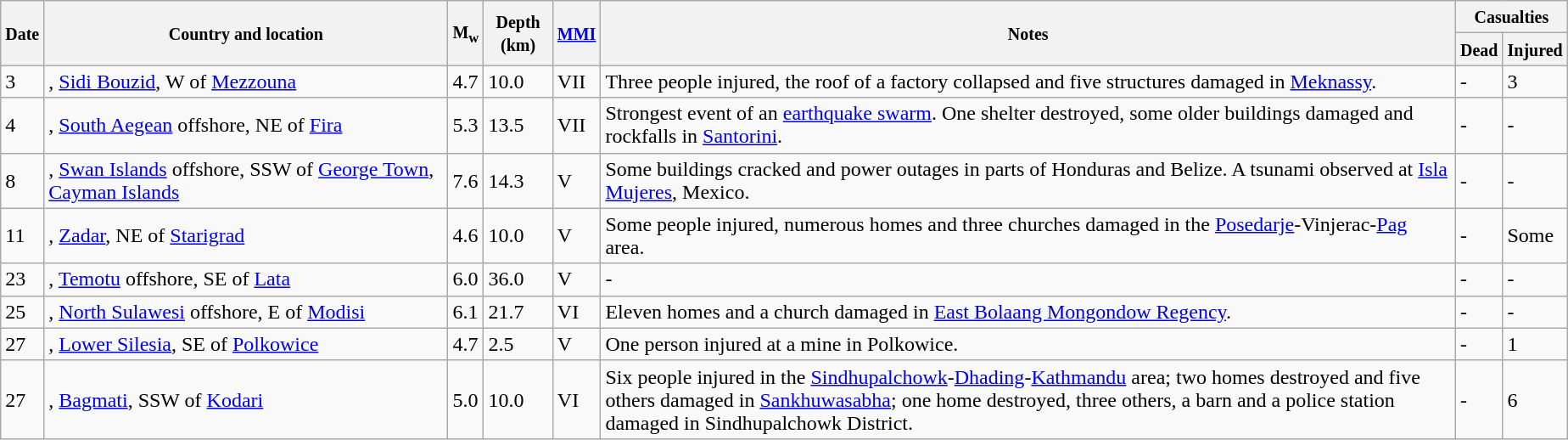<table class="wikitable sortable" style="border:1px black;  margin-left:1em;">
<tr>
<th rowspan="2"><small>Date</small></th>
<th rowspan="2" style="width: 310px"><small>Country and location</small></th>
<th rowspan="2"><small>M<sub>w</sub></small></th>
<th rowspan="2"><small>Depth (km)</small></th>
<th rowspan="2"><small><a href='#'>MMI</a></small></th>
<th rowspan="2" class="unsortable"><small>Notes</small></th>
<th colspan="2"><small>Casualties</small></th>
</tr>
<tr>
<th><small>Dead</small></th>
<th><small>Injured</small></th>
</tr>
<tr>
<td>3</td>
<td>, <a href='#'>Sidi Bouzid</a>,  W of <a href='#'>Mezzouna</a></td>
<td>4.7</td>
<td>10.0</td>
<td>VII</td>
<td>Three people injured, the roof of a factory collapsed and five structures damaged in <a href='#'>Meknassy</a>.</td>
<td>-</td>
<td>3</td>
</tr>
<tr>
<td>4</td>
<td>, <a href='#'>South Aegean</a> offshore,  NE of <a href='#'>Fira</a></td>
<td>5.3</td>
<td>13.5</td>
<td>VII</td>
<td>Strongest event of an <a href='#'>earthquake swarm</a>. One shelter destroyed, some older buildings damaged and rockfalls in <a href='#'>Santorini</a>.</td>
<td>-</td>
<td>-</td>
</tr>
<tr>
<td>8</td>
<td>, <a href='#'>Swan Islands</a> offshore,  SSW of <a href='#'>George Town</a>, <a href='#'>Cayman Islands</a></td>
<td>7.6</td>
<td>14.3</td>
<td>V</td>
<td>Some buildings cracked and power outages in parts of Honduras and Belize. A  tsunami observed at <a href='#'>Isla Mujeres</a>, Mexico.</td>
<td>-</td>
<td>-</td>
</tr>
<tr>
<td>11</td>
<td>, <a href='#'>Zadar</a>,  NE of <a href='#'>Starigrad</a></td>
<td>4.6</td>
<td>10.0</td>
<td>V</td>
<td>Some people injured, numerous homes and three churches damaged in the <a href='#'>Posedarje</a>-Vinjerac-<a href='#'>Pag</a> area.</td>
<td>-</td>
<td>Some</td>
</tr>
<tr>
<td>23</td>
<td>, <a href='#'>Temotu</a> offshore,  SE of <a href='#'>Lata</a></td>
<td>6.0</td>
<td>36.0</td>
<td>V</td>
<td>-</td>
<td>-</td>
<td>-</td>
</tr>
<tr>
<td>25</td>
<td>, <a href='#'>North Sulawesi</a> offshore,  E of <a href='#'>Modisi</a></td>
<td>6.1</td>
<td>21.7</td>
<td>VI</td>
<td>Eleven homes and a church damaged in <a href='#'>East Bolaang Mongondow Regency</a>.</td>
<td>-</td>
<td>-</td>
</tr>
<tr>
<td>27</td>
<td>, <a href='#'>Lower Silesia</a>,  SE of <a href='#'>Polkowice</a></td>
<td>4.7</td>
<td>2.5</td>
<td>V</td>
<td>One person injured at a mine in Polkowice.</td>
<td>-</td>
<td>1</td>
</tr>
<tr>
<td>27</td>
<td>, <a href='#'>Bagmati</a>,  SSW of <a href='#'>Kodari</a></td>
<td>5.0</td>
<td>10.0</td>
<td>VI</td>
<td>Six people injured in the <a href='#'>Sindhupalchowk</a>-<a href='#'>Dhading</a>-<a href='#'>Kathmandu</a> area; two homes destroyed and five others damaged in <a href='#'>Sankhuwasabha</a>; one home destroyed, three others, a barn and a police station damaged in Sindhupalchowk District.</td>
<td>-</td>
<td>6</td>
</tr>
<tr>
</tr>
</table>
